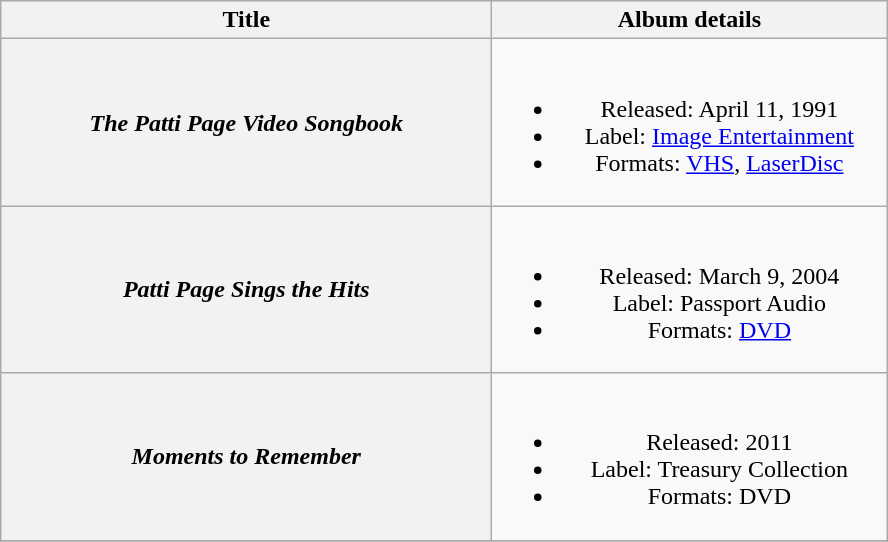<table class="wikitable plainrowheaders" style="text-align:center;">
<tr>
<th scope="col" style="width:20em;">Title</th>
<th scope="col" style="width:16em;">Album details</th>
</tr>
<tr>
<th scope="row"><em>The Patti Page Video Songbook</em></th>
<td><br><ul><li>Released: April 11, 1991</li><li>Label: <a href='#'>Image Entertainment</a></li><li>Formats: <a href='#'>VHS</a>, <a href='#'>LaserDisc</a></li></ul></td>
</tr>
<tr>
<th scope="row"><em>Patti Page Sings the Hits</em></th>
<td><br><ul><li>Released: March 9, 2004</li><li>Label: Passport Audio</li><li>Formats: <a href='#'>DVD</a></li></ul></td>
</tr>
<tr>
<th scope="row"><em>Moments to Remember</em></th>
<td><br><ul><li>Released: 2011</li><li>Label: Treasury Collection</li><li>Formats: DVD</li></ul></td>
</tr>
<tr>
</tr>
</table>
